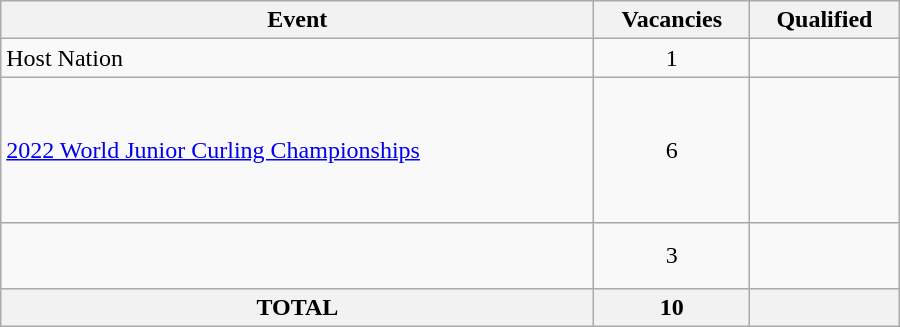<table class="wikitable" style="width:600px">
<tr>
<th>Event</th>
<th>Vacancies</th>
<th>Qualified</th>
</tr>
<tr>
<td>Host Nation</td>
<td align=center>1</td>
<td></td>
</tr>
<tr>
<td><a href='#'>2022 World Junior Curling Championships</a></td>
<td align=center>6</td>
<td><br><br><br><br><br></td>
</tr>
<tr>
<td></td>
<td align=center>3</td>
<td><br><br></td>
</tr>
<tr>
<th>TOTAL</th>
<th>10</th>
<th></th>
</tr>
</table>
